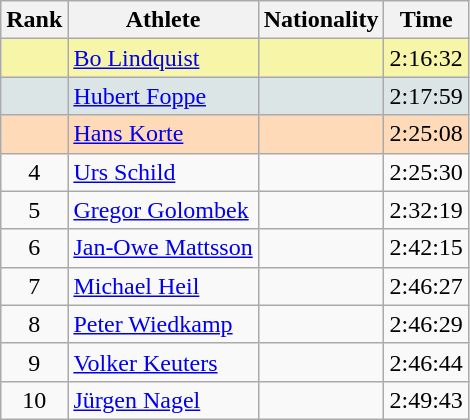<table class="wikitable sortable">
<tr>
<th>Rank</th>
<th>Athlete</th>
<th>Nationality</th>
<th>Time</th>
</tr>
<tr bgcolor=#F7F6A8>
<td align=center></td>
<td><a href='#'>Bo Lindquist</a></td>
<td></td>
<td>2:16:32</td>
</tr>
<tr bgcolor=#DCE5E5>
<td align=center></td>
<td><a href='#'>Hubert Foppe</a></td>
<td></td>
<td>2:17:59</td>
</tr>
<tr bgcolor=#FFDAB9>
<td align=center></td>
<td><a href='#'>Hans Korte</a></td>
<td></td>
<td>2:25:08</td>
</tr>
<tr>
<td align=center>4</td>
<td><a href='#'>Urs Schild</a></td>
<td></td>
<td>2:25:30</td>
</tr>
<tr>
<td align=center>5</td>
<td><a href='#'>Gregor Golombek</a></td>
<td></td>
<td>2:32:19</td>
</tr>
<tr>
<td align=center>6</td>
<td><a href='#'>Jan-Owe Mattsson</a></td>
<td></td>
<td>2:42:15</td>
</tr>
<tr>
<td align=center>7</td>
<td><a href='#'>Michael Heil</a></td>
<td></td>
<td>2:46:27</td>
</tr>
<tr>
<td align=center>8</td>
<td><a href='#'>Peter Wiedkamp</a></td>
<td></td>
<td>2:46:29</td>
</tr>
<tr>
<td align=center>9</td>
<td><a href='#'>Volker Keuters</a></td>
<td></td>
<td>2:46:44</td>
</tr>
<tr>
<td align=center>10</td>
<td><a href='#'>Jürgen Nagel</a></td>
<td></td>
<td>2:49:43</td>
</tr>
</table>
